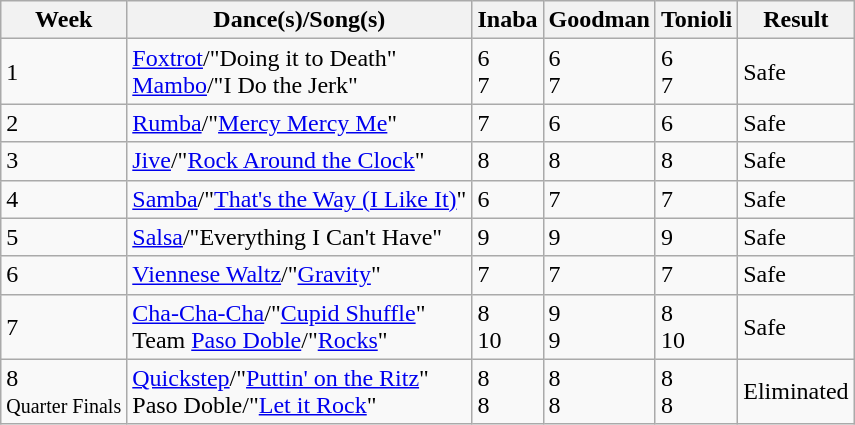<table class=wikitable>
<tr>
<th>Week</th>
<th>Dance(s)/Song(s)</th>
<th>Inaba</th>
<th>Goodman</th>
<th>Tonioli</th>
<th>Result</th>
</tr>
<tr>
<td>1</td>
<td><a href='#'>Foxtrot</a>/"Doing it to Death"<br><a href='#'>Mambo</a>/"I Do the Jerk"</td>
<td>6<br>7</td>
<td>6<br>7</td>
<td>6<br>7</td>
<td>Safe</td>
</tr>
<tr>
<td>2</td>
<td><a href='#'>Rumba</a>/"<a href='#'>Mercy Mercy Me</a>"</td>
<td>7</td>
<td>6</td>
<td>6</td>
<td>Safe</td>
</tr>
<tr>
<td>3</td>
<td><a href='#'>Jive</a>/"<a href='#'>Rock Around the Clock</a>"</td>
<td>8</td>
<td>8</td>
<td>8</td>
<td>Safe</td>
</tr>
<tr>
<td>4</td>
<td><a href='#'>Samba</a>/"<a href='#'>That's the Way (I Like It)</a>"</td>
<td>6</td>
<td>7</td>
<td>7</td>
<td>Safe</td>
</tr>
<tr>
<td>5</td>
<td><a href='#'>Salsa</a>/"Everything I Can't Have"</td>
<td>9</td>
<td>9</td>
<td>9</td>
<td>Safe</td>
</tr>
<tr>
<td>6</td>
<td><a href='#'>Viennese Waltz</a>/"<a href='#'>Gravity</a>"</td>
<td>7</td>
<td>7</td>
<td>7</td>
<td>Safe</td>
</tr>
<tr>
<td>7</td>
<td><a href='#'>Cha-Cha-Cha</a>/"<a href='#'>Cupid Shuffle</a>"<br>Team <a href='#'>Paso Doble</a>/"<a href='#'>Rocks</a>"</td>
<td>8<br>10</td>
<td>9<br>9</td>
<td>8<br>10</td>
<td>Safe</td>
</tr>
<tr>
<td>8<br><small>Quarter Finals</small></td>
<td><a href='#'>Quickstep</a>/"<a href='#'>Puttin' on the Ritz</a>"<br>Paso Doble/"<a href='#'>Let it Rock</a>"</td>
<td>8<br>8</td>
<td>8<br>8</td>
<td>8<br>8</td>
<td>Eliminated</td>
</tr>
</table>
